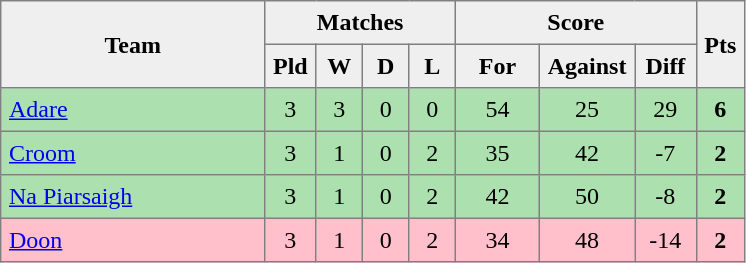<table style=border-collapse:collapse border=1 cellspacing=0 cellpadding=5>
<tr align=center bgcolor=#efefef>
<th rowspan=2 width=165>Team</th>
<th colspan=4>Matches</th>
<th colspan=3>Score</th>
<th rowspan=2width=20>Pts</th>
</tr>
<tr align=center bgcolor=#efefef>
<th width=20>Pld</th>
<th width=20>W</th>
<th width=20>D</th>
<th width=20>L</th>
<th width=45>For</th>
<th width=45>Against</th>
<th width=30>Diff</th>
</tr>
<tr align=center style="background:#ACE1AF;">
<td style="text-align:left;"><a href='#'>Adare</a></td>
<td>3</td>
<td>3</td>
<td>0</td>
<td>0</td>
<td>54</td>
<td>25</td>
<td>29</td>
<td><strong>6</strong></td>
</tr>
<tr align=center style="background:#ACE1AF;">
<td style="text-align:left;"><a href='#'>Croom</a></td>
<td>3</td>
<td>1</td>
<td>0</td>
<td>2</td>
<td>35</td>
<td>42</td>
<td>-7</td>
<td><strong>2</strong></td>
</tr>
<tr align=center style="background:#ACE1AF;">
<td style="text-align:left;"><a href='#'>Na Piarsaigh</a></td>
<td>3</td>
<td>1</td>
<td>0</td>
<td>2</td>
<td>42</td>
<td>50</td>
<td>-8</td>
<td><strong>2</strong></td>
</tr>
<tr align=center style="background:#FFC0CB;">
<td style="text-align:left;"><a href='#'>Doon</a></td>
<td>3</td>
<td>1</td>
<td>0</td>
<td>2</td>
<td>34</td>
<td>48</td>
<td>-14</td>
<td><strong>2</strong></td>
</tr>
</table>
